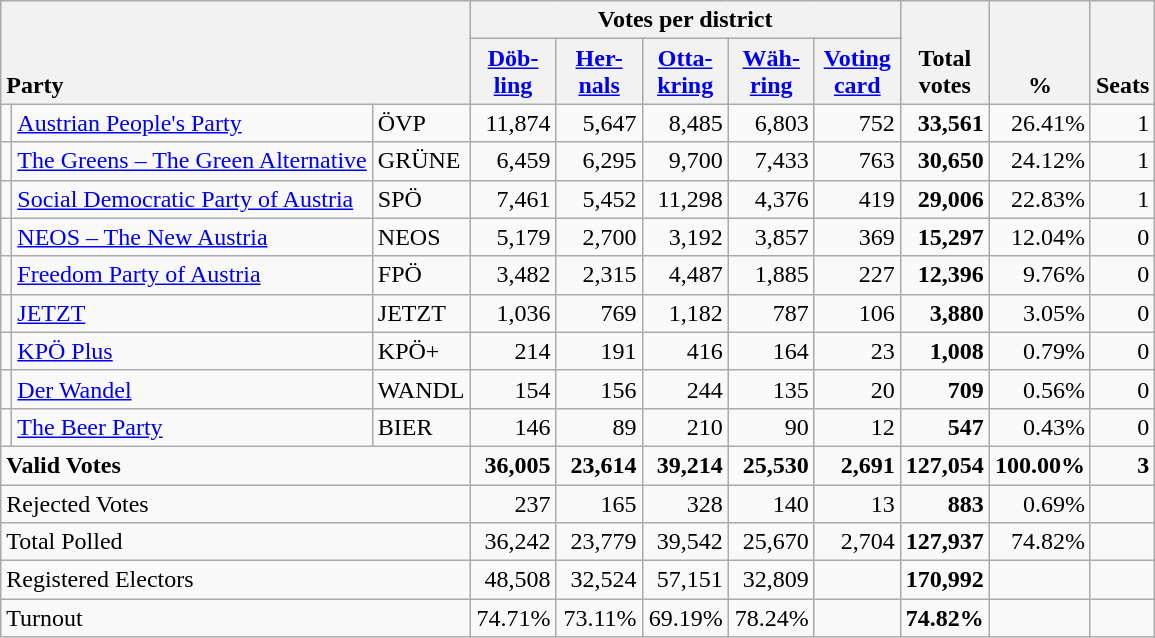<table class="wikitable" border="1" style="text-align:right;">
<tr>
<th style="text-align:left;" valign=bottom rowspan=2 colspan=3>Party</th>
<th colspan=5>Votes per district</th>
<th align=center valign=bottom rowspan=2 width="50">Total<br>votes</th>
<th align=center valign=bottom rowspan=2 width="50">%</th>
<th align=center valign=bottom rowspan=2>Seats</th>
</tr>
<tr>
<th align=center valign=bottom width="50"><a href='#'>Döb-<br>ling</a></th>
<th align=center valign=bottom width="50"><a href='#'>Her-<br>nals</a></th>
<th align=center valign=bottom width="50"><a href='#'>Otta-<br>kring</a></th>
<th align=center valign=bottom width="50"><a href='#'>Wäh-<br>ring</a></th>
<th align=center valign=bottom width="50"><a href='#'>Voting<br>card</a></th>
</tr>
<tr>
<td></td>
<td align=left><a href='#'>Austrian People's Party</a></td>
<td align=left>ÖVP</td>
<td>11,874</td>
<td>5,647</td>
<td>8,485</td>
<td>6,803</td>
<td>752</td>
<td><strong>33,561</strong></td>
<td>26.41%</td>
<td>1</td>
</tr>
<tr>
<td></td>
<td align=left style="white-space: nowrap;"><a href='#'>The Greens – The Green Alternative</a></td>
<td align=left>GRÜNE</td>
<td>6,459</td>
<td>6,295</td>
<td>9,700</td>
<td>7,433</td>
<td>763</td>
<td><strong>30,650</strong></td>
<td>24.12%</td>
<td>1</td>
</tr>
<tr>
<td></td>
<td align=left><a href='#'>Social Democratic Party of Austria</a></td>
<td align=left>SPÖ</td>
<td>7,461</td>
<td>5,452</td>
<td>11,298</td>
<td>4,376</td>
<td>419</td>
<td><strong>29,006</strong></td>
<td>22.83%</td>
<td>1</td>
</tr>
<tr>
<td></td>
<td align=left><a href='#'>NEOS – The New Austria</a></td>
<td align=left>NEOS</td>
<td>5,179</td>
<td>2,700</td>
<td>3,192</td>
<td>3,857</td>
<td>369</td>
<td><strong>15,297</strong></td>
<td>12.04%</td>
<td>0</td>
</tr>
<tr>
<td></td>
<td align=left><a href='#'>Freedom Party of Austria</a></td>
<td align=left>FPÖ</td>
<td>3,482</td>
<td>2,315</td>
<td>4,487</td>
<td>1,885</td>
<td>227</td>
<td><strong>12,396</strong></td>
<td>9.76%</td>
<td>0</td>
</tr>
<tr>
<td></td>
<td align=left><a href='#'>JETZT</a></td>
<td align=left>JETZT</td>
<td>1,036</td>
<td>769</td>
<td>1,182</td>
<td>787</td>
<td>106</td>
<td><strong>3,880</strong></td>
<td>3.05%</td>
<td>0</td>
</tr>
<tr>
<td></td>
<td align=left><a href='#'>KPÖ Plus</a></td>
<td align=left>KPÖ+</td>
<td>214</td>
<td>191</td>
<td>416</td>
<td>164</td>
<td>23</td>
<td><strong>1,008</strong></td>
<td>0.79%</td>
<td>0</td>
</tr>
<tr>
<td></td>
<td align=left><a href='#'>Der Wandel</a></td>
<td align=left>WANDL</td>
<td>154</td>
<td>156</td>
<td>244</td>
<td>135</td>
<td>20</td>
<td><strong>709</strong></td>
<td>0.56%</td>
<td>0</td>
</tr>
<tr>
<td></td>
<td align=left><a href='#'>The Beer Party</a></td>
<td align=left>BIER</td>
<td>146</td>
<td>89</td>
<td>210</td>
<td>90</td>
<td>12</td>
<td><strong>547</strong></td>
<td>0.43%</td>
<td>0</td>
</tr>
<tr style="font-weight:bold">
<td align=left colspan=3>Valid Votes</td>
<td>36,005</td>
<td>23,614</td>
<td>39,214</td>
<td>25,530</td>
<td>2,691</td>
<td>127,054</td>
<td>100.00%</td>
<td>3</td>
</tr>
<tr>
<td align=left colspan=3>Rejected Votes</td>
<td>237</td>
<td>165</td>
<td>328</td>
<td>140</td>
<td>13</td>
<td><strong>883</strong></td>
<td>0.69%</td>
<td></td>
</tr>
<tr>
<td align=left colspan=3>Total Polled</td>
<td>36,242</td>
<td>23,779</td>
<td>39,542</td>
<td>25,670</td>
<td>2,704</td>
<td><strong>127,937</strong></td>
<td>74.82%</td>
<td></td>
</tr>
<tr>
<td align=left colspan=3>Registered Electors</td>
<td>48,508</td>
<td>32,524</td>
<td>57,151</td>
<td>32,809</td>
<td></td>
<td><strong>170,992</strong></td>
<td></td>
<td></td>
</tr>
<tr>
<td align=left colspan=3>Turnout</td>
<td>74.71%</td>
<td>73.11%</td>
<td>69.19%</td>
<td>78.24%</td>
<td></td>
<td><strong>74.82%</strong></td>
<td></td>
<td></td>
</tr>
</table>
